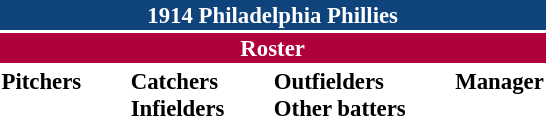<table class="toccolours" style="font-size: 95%;">
<tr>
<th colspan="10" style="background-color: #0f437c; color: white; text-align: center;">1914 Philadelphia Phillies</th>
</tr>
<tr>
<td colspan="10" style="background-color: #af0039; color: white; text-align: center;"><strong>Roster</strong></td>
</tr>
<tr>
<td valign="top"><strong>Pitchers</strong><br>








</td>
<td width="25px"></td>
<td valign="top"><strong>Catchers</strong><br>



<strong>Infielders</strong>







</td>
<td width="25px"></td>
<td valign="top"><strong>Outfielders</strong><br>





<strong>Other batters</strong>

</td>
<td width="25px"></td>
<td valign="top"><strong>Manager</strong><br></td>
</tr>
</table>
